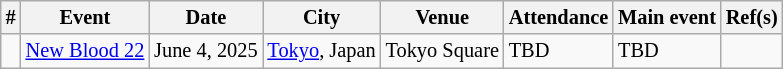<table class="wikitable sortable" style="font-size:85%; align="center">
<tr>
<th>#</th>
<th>Event</th>
<th>Date</th>
<th>City</th>
<th>Venue</th>
<th>Attendance</th>
<th>Main event</th>
<th>Ref(s)</th>
</tr>
<tr>
<td></td>
<td><a href='#'>New Blood 22</a></td>
<td>June 4, 2025</td>
<td><a href='#'>Tokyo</a>, Japan</td>
<td>Tokyo Square</td>
<td>TBD</td>
<td>TBD</td>
<td></td>
</tr>
</table>
